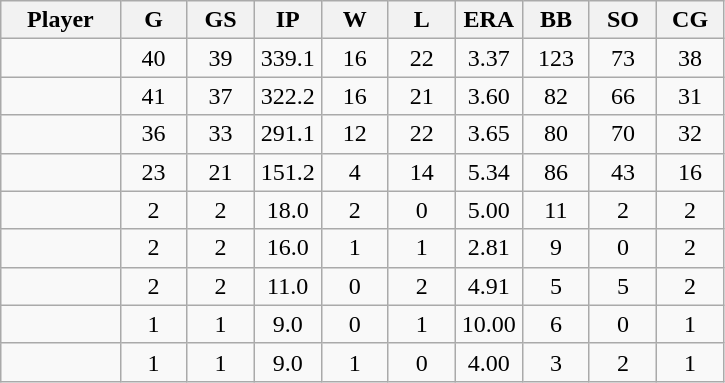<table class="wikitable sortable">
<tr>
<th bgcolor="#DDDDFF" width="16%">Player</th>
<th bgcolor="#DDDDFF" width="9%">G</th>
<th bgcolor="#DDDDFF" width="9%">GS</th>
<th bgcolor="#DDDDFF" width="9%">IP</th>
<th bgcolor="#DDDDFF" width="9%">W</th>
<th bgcolor="#DDDDFF" width="9%">L</th>
<th bgcolor="#DDDDFF" width="9%">ERA</th>
<th bgcolor="#DDDDFF" width="9%">BB</th>
<th bgcolor="#DDDDFF" width="9%">SO</th>
<th bgcolor="#DDDDFF" width="9%">CG</th>
</tr>
<tr align="center">
<td></td>
<td>40</td>
<td>39</td>
<td>339.1</td>
<td>16</td>
<td>22</td>
<td>3.37</td>
<td>123</td>
<td>73</td>
<td>38</td>
</tr>
<tr align="center">
<td></td>
<td>41</td>
<td>37</td>
<td>322.2</td>
<td>16</td>
<td>21</td>
<td>3.60</td>
<td>82</td>
<td>66</td>
<td>31</td>
</tr>
<tr align="center">
<td></td>
<td>36</td>
<td>33</td>
<td>291.1</td>
<td>12</td>
<td>22</td>
<td>3.65</td>
<td>80</td>
<td>70</td>
<td>32</td>
</tr>
<tr align="center">
<td></td>
<td>23</td>
<td>21</td>
<td>151.2</td>
<td>4</td>
<td>14</td>
<td>5.34</td>
<td>86</td>
<td>43</td>
<td>16</td>
</tr>
<tr align="center">
<td></td>
<td>2</td>
<td>2</td>
<td>18.0</td>
<td>2</td>
<td>0</td>
<td>5.00</td>
<td>11</td>
<td>2</td>
<td>2</td>
</tr>
<tr align="center">
<td></td>
<td>2</td>
<td>2</td>
<td>16.0</td>
<td>1</td>
<td>1</td>
<td>2.81</td>
<td>9</td>
<td>0</td>
<td>2</td>
</tr>
<tr align="center">
<td></td>
<td>2</td>
<td>2</td>
<td>11.0</td>
<td>0</td>
<td>2</td>
<td>4.91</td>
<td>5</td>
<td>5</td>
<td>2</td>
</tr>
<tr align="center">
<td></td>
<td>1</td>
<td>1</td>
<td>9.0</td>
<td>0</td>
<td>1</td>
<td>10.00</td>
<td>6</td>
<td>0</td>
<td>1</td>
</tr>
<tr align="center">
<td></td>
<td>1</td>
<td>1</td>
<td>9.0</td>
<td>1</td>
<td>0</td>
<td>4.00</td>
<td>3</td>
<td>2</td>
<td>1</td>
</tr>
</table>
